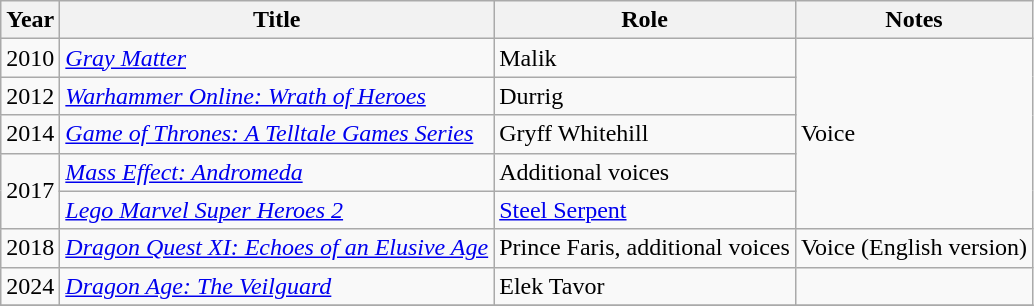<table class="wikitable sortable">
<tr>
<th>Year</th>
<th>Title</th>
<th>Role</th>
<th>Notes</th>
</tr>
<tr>
<td>2010</td>
<td><em><a href='#'>Gray Matter</a></em></td>
<td>Malik</td>
<td rowspan="5">Voice</td>
</tr>
<tr>
<td>2012</td>
<td><em><a href='#'>Warhammer Online: Wrath of Heroes</a></em></td>
<td>Durrig</td>
</tr>
<tr>
<td>2014</td>
<td><em><a href='#'>Game of Thrones: A Telltale Games Series</a></em></td>
<td>Gryff Whitehill</td>
</tr>
<tr>
<td rowspan="2">2017</td>
<td><em><a href='#'>Mass Effect: Andromeda</a></em></td>
<td>Additional voices</td>
</tr>
<tr>
<td><em><a href='#'>Lego Marvel Super Heroes 2</a></em></td>
<td><a href='#'>Steel Serpent</a></td>
</tr>
<tr>
<td>2018</td>
<td><em><a href='#'>Dragon Quest XI: Echoes of an Elusive Age</a></em></td>
<td>Prince Faris, additional voices</td>
<td>Voice (English version)</td>
</tr>
<tr>
<td>2024</td>
<td><em><a href='#'>Dragon Age: The Veilguard</a></em></td>
<td>Elek Tavor</td>
<td></td>
</tr>
<tr>
</tr>
</table>
